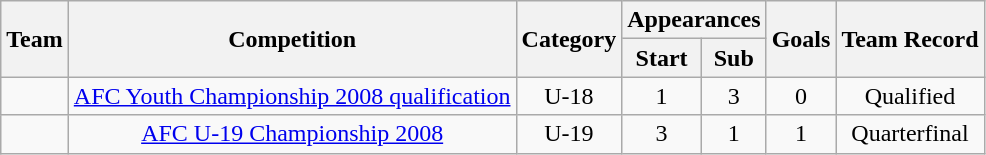<table class="wikitable" style="text-align: center;">
<tr>
<th rowspan="2">Team</th>
<th rowspan="2">Competition</th>
<th rowspan="2">Category</th>
<th colspan="2">Appearances</th>
<th rowspan="2">Goals</th>
<th rowspan="2">Team Record</th>
</tr>
<tr>
<th>Start</th>
<th>Sub</th>
</tr>
<tr>
<td align="left"></td>
<td><a href='#'>AFC Youth Championship 2008 qualification</a></td>
<td>U-18</td>
<td>1</td>
<td>3</td>
<td>0</td>
<td>Qualified</td>
</tr>
<tr>
<td align="left"></td>
<td><a href='#'>AFC U-19 Championship 2008</a></td>
<td>U-19</td>
<td>3</td>
<td>1</td>
<td>1</td>
<td>Quarterfinal</td>
</tr>
</table>
